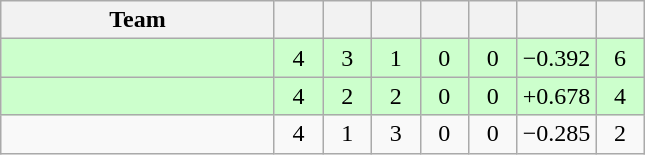<table class="wikitable" style="text-align:center">
<tr>
<th style="width:175px;">Team</th>
<th style="width:25px;"></th>
<th style="width:25px;"></th>
<th style="width:25px;"></th>
<th style="width:25px;"></th>
<th style="width:25px;"></th>
<th style="width:45px;"></th>
<th style="width:25px;"></th>
</tr>
<tr style="background:#cfc;">
<td align="left"></td>
<td>4</td>
<td>3</td>
<td>1</td>
<td>0</td>
<td>0</td>
<td>−0.392</td>
<td>6</td>
</tr>
<tr style="background:#cfc;">
<td align="left"></td>
<td>4</td>
<td>2</td>
<td>2</td>
<td>0</td>
<td>0</td>
<td>+0.678</td>
<td>4</td>
</tr>
<tr>
<td align="left"></td>
<td>4</td>
<td>1</td>
<td>3</td>
<td>0</td>
<td>0</td>
<td>−0.285</td>
<td>2</td>
</tr>
</table>
